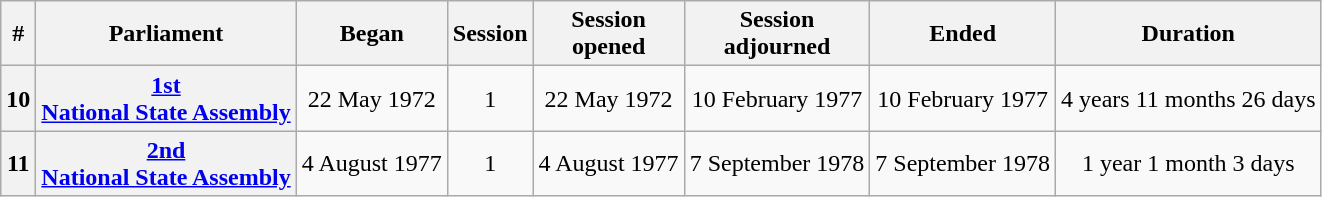<table class=wikitable style="text-align:center">
<tr>
<th>#</th>
<th>Parliament</th>
<th>Began</th>
<th>Session</th>
<th>Session<br>opened</th>
<th>Session<br>adjourned</th>
<th>Ended</th>
<th>Duration</th>
</tr>
<tr>
<th>10</th>
<th><a href='#'>1st<br>National State Assembly</a></th>
<td>22 May 1972</td>
<td>1</td>
<td>22 May 1972</td>
<td>10 February 1977</td>
<td>10 February 1977</td>
<td>4 years 11 months 26 days</td>
</tr>
<tr>
<th>11</th>
<th><a href='#'>2nd<br>National State Assembly</a></th>
<td>4 August 1977</td>
<td>1</td>
<td>4 August 1977</td>
<td>7 September 1978</td>
<td>7 September 1978</td>
<td>1 year 1 month 3 days</td>
</tr>
</table>
